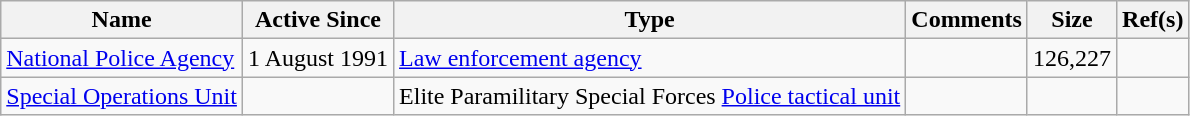<table class="wikitable plainrowheaders">
<tr>
<th scope="col">Name</th>
<th scope="col">Active Since</th>
<th scope="col">Type</th>
<th scope="col">Comments</th>
<th scope="col">Size</th>
<th scope="col">Ref(s)</th>
</tr>
<tr>
<td><a href='#'> National Police Agency</a></td>
<td>1 August 1991</td>
<td><a href='#'>Law enforcement agency</a></td>
<td></td>
<td>126,227 </td>
<td></td>
</tr>
<tr>
<td><a href='#'> Special Operations Unit</a></td>
<td></td>
<td>Elite Paramilitary Special Forces <a href='#'>Police tactical unit</a></td>
<td></td>
<td></td>
<td></td>
</tr>
</table>
